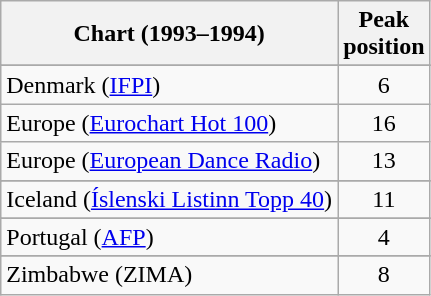<table class="wikitable sortable">
<tr>
<th>Chart (1993–1994)</th>
<th>Peak<br>position</th>
</tr>
<tr>
</tr>
<tr>
</tr>
<tr>
</tr>
<tr>
<td>Denmark (<a href='#'>IFPI</a>)</td>
<td align="center">6</td>
</tr>
<tr>
<td>Europe (<a href='#'>Eurochart Hot 100</a>)</td>
<td style="text-align:center;">16</td>
</tr>
<tr>
<td>Europe (<a href='#'>European Dance Radio</a>)</td>
<td style="text-align:center;">13</td>
</tr>
<tr>
</tr>
<tr>
<td>Iceland (<a href='#'>Íslenski Listinn Topp 40</a>)</td>
<td align="center">11</td>
</tr>
<tr>
</tr>
<tr>
</tr>
<tr>
</tr>
<tr>
<td>Portugal (<a href='#'>AFP</a>)</td>
<td align="center">4</td>
</tr>
<tr>
</tr>
<tr>
</tr>
<tr>
<td>Zimbabwe (ZIMA)</td>
<td align="center">8</td>
</tr>
</table>
